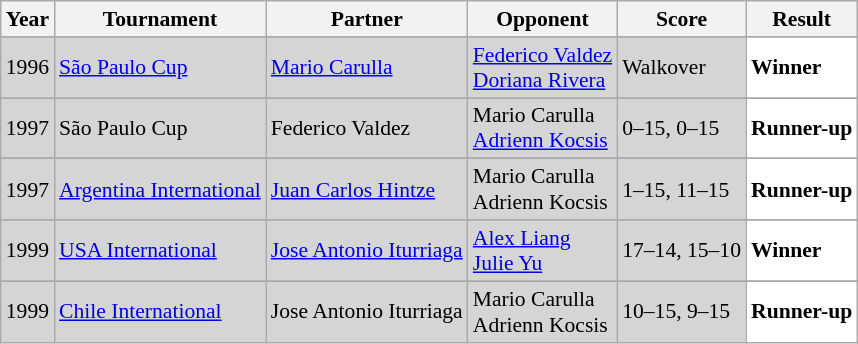<table class="sortable wikitable" style="font-size:90%;">
<tr>
<th>Year</th>
<th>Tournament</th>
<th>Partner</th>
<th>Opponent</th>
<th>Score</th>
<th>Result</th>
</tr>
<tr>
</tr>
<tr style="background:#D5D5D5">
<td align="center">1996</td>
<td align="left"><a href='#'>São Paulo Cup</a></td>
<td align="left"> <a href='#'>Mario Carulla</a></td>
<td align="left"> <a href='#'>Federico Valdez</a> <br>  <a href='#'>Doriana Rivera</a></td>
<td align="left">Walkover</td>
<td style="text-align:left; background:white"> <strong>Winner</strong></td>
</tr>
<tr>
</tr>
<tr style="background:#D5D5D5">
<td align="center">1997</td>
<td align="left">São Paulo Cup</td>
<td align="left"> Federico Valdez</td>
<td align="left"> Mario Carulla <br>  <a href='#'>Adrienn Kocsis</a></td>
<td align="left">0–15, 0–15</td>
<td style="text-align:left; background:white"> <strong>Runner-up</strong></td>
</tr>
<tr>
</tr>
<tr style="background:#D5D5D5">
<td align="center">1997</td>
<td align="left"><a href='#'>Argentina International</a></td>
<td align="left"> <a href='#'>Juan Carlos Hintze</a></td>
<td align="left"> Mario Carulla <br>  Adrienn Kocsis</td>
<td align="left">1–15, 11–15</td>
<td style="text-align:left; background:white"> <strong>Runner-up</strong></td>
</tr>
<tr>
</tr>
<tr style="background:#D5D5D5">
<td align="center">1999</td>
<td align="left"><a href='#'>USA International</a></td>
<td align="left"> <a href='#'>Jose Antonio Iturriaga</a></td>
<td align="left"> <a href='#'>Alex Liang</a> <br>  <a href='#'>Julie Yu</a></td>
<td align="left">17–14, 15–10</td>
<td style="text-align:left; background:white"> <strong>Winner</strong></td>
</tr>
<tr>
</tr>
<tr style="background:#D5D5D5">
<td align="center">1999</td>
<td align="left"><a href='#'>Chile International</a></td>
<td align="left"> Jose Antonio Iturriaga</td>
<td align="left"> Mario Carulla <br>  Adrienn Kocsis</td>
<td align="left">10–15, 9–15</td>
<td style="text-align:left; background:white"> <strong>Runner-up</strong></td>
</tr>
</table>
